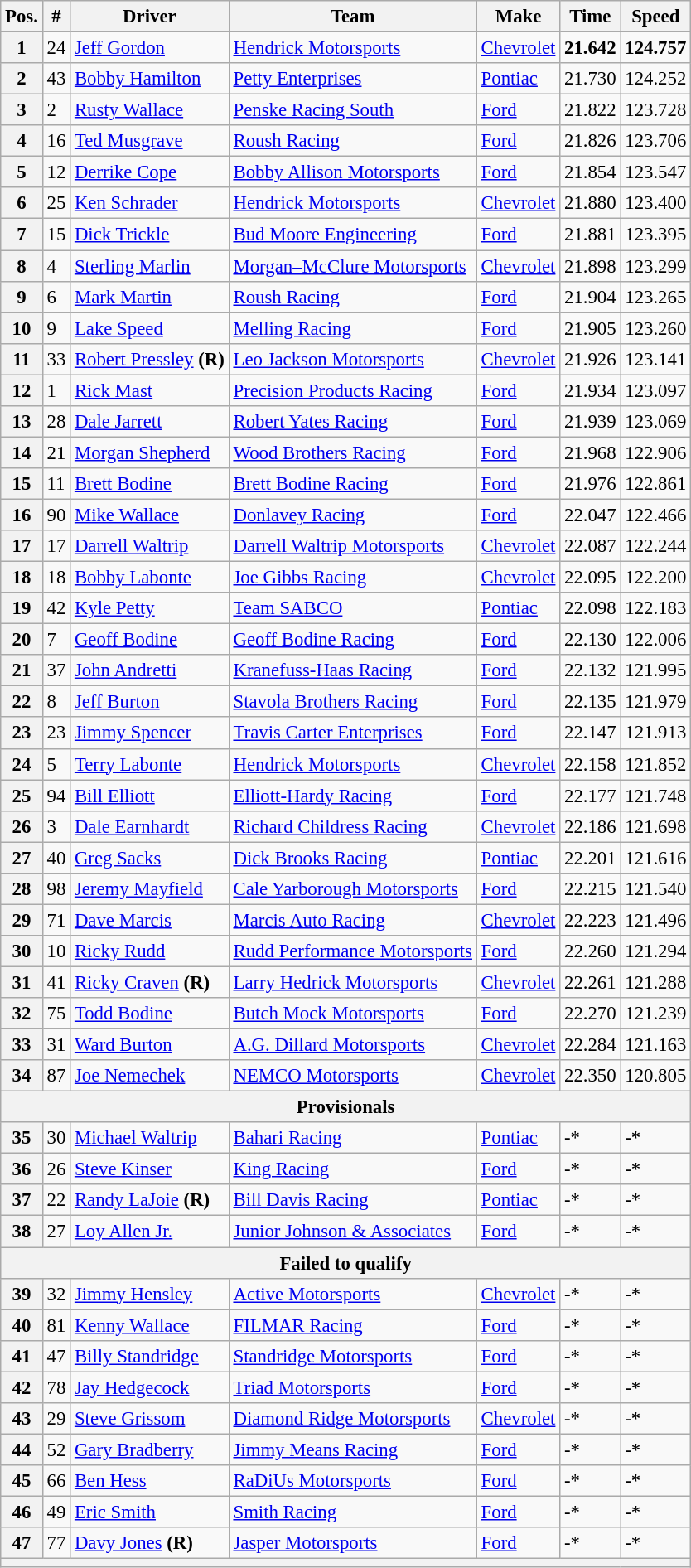<table class="wikitable" style="font-size:95%">
<tr>
<th>Pos.</th>
<th>#</th>
<th>Driver</th>
<th>Team</th>
<th>Make</th>
<th>Time</th>
<th>Speed</th>
</tr>
<tr>
<th>1</th>
<td>24</td>
<td><a href='#'>Jeff Gordon</a></td>
<td><a href='#'>Hendrick Motorsports</a></td>
<td><a href='#'>Chevrolet</a></td>
<td><strong>21.642</strong></td>
<td><strong>124.757</strong></td>
</tr>
<tr>
<th>2</th>
<td>43</td>
<td><a href='#'>Bobby Hamilton</a></td>
<td><a href='#'>Petty Enterprises</a></td>
<td><a href='#'>Pontiac</a></td>
<td>21.730</td>
<td>124.252</td>
</tr>
<tr>
<th>3</th>
<td>2</td>
<td><a href='#'>Rusty Wallace</a></td>
<td><a href='#'>Penske Racing South</a></td>
<td><a href='#'>Ford</a></td>
<td>21.822</td>
<td>123.728</td>
</tr>
<tr>
<th>4</th>
<td>16</td>
<td><a href='#'>Ted Musgrave</a></td>
<td><a href='#'>Roush Racing</a></td>
<td><a href='#'>Ford</a></td>
<td>21.826</td>
<td>123.706</td>
</tr>
<tr>
<th>5</th>
<td>12</td>
<td><a href='#'>Derrike Cope</a></td>
<td><a href='#'>Bobby Allison Motorsports</a></td>
<td><a href='#'>Ford</a></td>
<td>21.854</td>
<td>123.547</td>
</tr>
<tr>
<th>6</th>
<td>25</td>
<td><a href='#'>Ken Schrader</a></td>
<td><a href='#'>Hendrick Motorsports</a></td>
<td><a href='#'>Chevrolet</a></td>
<td>21.880</td>
<td>123.400</td>
</tr>
<tr>
<th>7</th>
<td>15</td>
<td><a href='#'>Dick Trickle</a></td>
<td><a href='#'>Bud Moore Engineering</a></td>
<td><a href='#'>Ford</a></td>
<td>21.881</td>
<td>123.395</td>
</tr>
<tr>
<th>8</th>
<td>4</td>
<td><a href='#'>Sterling Marlin</a></td>
<td><a href='#'>Morgan–McClure Motorsports</a></td>
<td><a href='#'>Chevrolet</a></td>
<td>21.898</td>
<td>123.299</td>
</tr>
<tr>
<th>9</th>
<td>6</td>
<td><a href='#'>Mark Martin</a></td>
<td><a href='#'>Roush Racing</a></td>
<td><a href='#'>Ford</a></td>
<td>21.904</td>
<td>123.265</td>
</tr>
<tr>
<th>10</th>
<td>9</td>
<td><a href='#'>Lake Speed</a></td>
<td><a href='#'>Melling Racing</a></td>
<td><a href='#'>Ford</a></td>
<td>21.905</td>
<td>123.260</td>
</tr>
<tr>
<th>11</th>
<td>33</td>
<td><a href='#'>Robert Pressley</a> <strong>(R)</strong></td>
<td><a href='#'>Leo Jackson Motorsports</a></td>
<td><a href='#'>Chevrolet</a></td>
<td>21.926</td>
<td>123.141</td>
</tr>
<tr>
<th>12</th>
<td>1</td>
<td><a href='#'>Rick Mast</a></td>
<td><a href='#'>Precision Products Racing</a></td>
<td><a href='#'>Ford</a></td>
<td>21.934</td>
<td>123.097</td>
</tr>
<tr>
<th>13</th>
<td>28</td>
<td><a href='#'>Dale Jarrett</a></td>
<td><a href='#'>Robert Yates Racing</a></td>
<td><a href='#'>Ford</a></td>
<td>21.939</td>
<td>123.069</td>
</tr>
<tr>
<th>14</th>
<td>21</td>
<td><a href='#'>Morgan Shepherd</a></td>
<td><a href='#'>Wood Brothers Racing</a></td>
<td><a href='#'>Ford</a></td>
<td>21.968</td>
<td>122.906</td>
</tr>
<tr>
<th>15</th>
<td>11</td>
<td><a href='#'>Brett Bodine</a></td>
<td><a href='#'>Brett Bodine Racing</a></td>
<td><a href='#'>Ford</a></td>
<td>21.976</td>
<td>122.861</td>
</tr>
<tr>
<th>16</th>
<td>90</td>
<td><a href='#'>Mike Wallace</a></td>
<td><a href='#'>Donlavey Racing</a></td>
<td><a href='#'>Ford</a></td>
<td>22.047</td>
<td>122.466</td>
</tr>
<tr>
<th>17</th>
<td>17</td>
<td><a href='#'>Darrell Waltrip</a></td>
<td><a href='#'>Darrell Waltrip Motorsports</a></td>
<td><a href='#'>Chevrolet</a></td>
<td>22.087</td>
<td>122.244</td>
</tr>
<tr>
<th>18</th>
<td>18</td>
<td><a href='#'>Bobby Labonte</a></td>
<td><a href='#'>Joe Gibbs Racing</a></td>
<td><a href='#'>Chevrolet</a></td>
<td>22.095</td>
<td>122.200</td>
</tr>
<tr>
<th>19</th>
<td>42</td>
<td><a href='#'>Kyle Petty</a></td>
<td><a href='#'>Team SABCO</a></td>
<td><a href='#'>Pontiac</a></td>
<td>22.098</td>
<td>122.183</td>
</tr>
<tr>
<th>20</th>
<td>7</td>
<td><a href='#'>Geoff Bodine</a></td>
<td><a href='#'>Geoff Bodine Racing</a></td>
<td><a href='#'>Ford</a></td>
<td>22.130</td>
<td>122.006</td>
</tr>
<tr>
<th>21</th>
<td>37</td>
<td><a href='#'>John Andretti</a></td>
<td><a href='#'>Kranefuss-Haas Racing</a></td>
<td><a href='#'>Ford</a></td>
<td>22.132</td>
<td>121.995</td>
</tr>
<tr>
<th>22</th>
<td>8</td>
<td><a href='#'>Jeff Burton</a></td>
<td><a href='#'>Stavola Brothers Racing</a></td>
<td><a href='#'>Ford</a></td>
<td>22.135</td>
<td>121.979</td>
</tr>
<tr>
<th>23</th>
<td>23</td>
<td><a href='#'>Jimmy Spencer</a></td>
<td><a href='#'>Travis Carter Enterprises</a></td>
<td><a href='#'>Ford</a></td>
<td>22.147</td>
<td>121.913</td>
</tr>
<tr>
<th>24</th>
<td>5</td>
<td><a href='#'>Terry Labonte</a></td>
<td><a href='#'>Hendrick Motorsports</a></td>
<td><a href='#'>Chevrolet</a></td>
<td>22.158</td>
<td>121.852</td>
</tr>
<tr>
<th>25</th>
<td>94</td>
<td><a href='#'>Bill Elliott</a></td>
<td><a href='#'>Elliott-Hardy Racing</a></td>
<td><a href='#'>Ford</a></td>
<td>22.177</td>
<td>121.748</td>
</tr>
<tr>
<th>26</th>
<td>3</td>
<td><a href='#'>Dale Earnhardt</a></td>
<td><a href='#'>Richard Childress Racing</a></td>
<td><a href='#'>Chevrolet</a></td>
<td>22.186</td>
<td>121.698</td>
</tr>
<tr>
<th>27</th>
<td>40</td>
<td><a href='#'>Greg Sacks</a></td>
<td><a href='#'>Dick Brooks Racing</a></td>
<td><a href='#'>Pontiac</a></td>
<td>22.201</td>
<td>121.616</td>
</tr>
<tr>
<th>28</th>
<td>98</td>
<td><a href='#'>Jeremy Mayfield</a></td>
<td><a href='#'>Cale Yarborough Motorsports</a></td>
<td><a href='#'>Ford</a></td>
<td>22.215</td>
<td>121.540</td>
</tr>
<tr>
<th>29</th>
<td>71</td>
<td><a href='#'>Dave Marcis</a></td>
<td><a href='#'>Marcis Auto Racing</a></td>
<td><a href='#'>Chevrolet</a></td>
<td>22.223</td>
<td>121.496</td>
</tr>
<tr>
<th>30</th>
<td>10</td>
<td><a href='#'>Ricky Rudd</a></td>
<td><a href='#'>Rudd Performance Motorsports</a></td>
<td><a href='#'>Ford</a></td>
<td>22.260</td>
<td>121.294</td>
</tr>
<tr>
<th>31</th>
<td>41</td>
<td><a href='#'>Ricky Craven</a> <strong>(R)</strong></td>
<td><a href='#'>Larry Hedrick Motorsports</a></td>
<td><a href='#'>Chevrolet</a></td>
<td>22.261</td>
<td>121.288</td>
</tr>
<tr>
<th>32</th>
<td>75</td>
<td><a href='#'>Todd Bodine</a></td>
<td><a href='#'>Butch Mock Motorsports</a></td>
<td><a href='#'>Ford</a></td>
<td>22.270</td>
<td>121.239</td>
</tr>
<tr>
<th>33</th>
<td>31</td>
<td><a href='#'>Ward Burton</a></td>
<td><a href='#'>A.G. Dillard Motorsports</a></td>
<td><a href='#'>Chevrolet</a></td>
<td>22.284</td>
<td>121.163</td>
</tr>
<tr>
<th>34</th>
<td>87</td>
<td><a href='#'>Joe Nemechek</a></td>
<td><a href='#'>NEMCO Motorsports</a></td>
<td><a href='#'>Chevrolet</a></td>
<td>22.350</td>
<td>120.805</td>
</tr>
<tr>
<th colspan="7">Provisionals</th>
</tr>
<tr>
<th>35</th>
<td>30</td>
<td><a href='#'>Michael Waltrip</a></td>
<td><a href='#'>Bahari Racing</a></td>
<td><a href='#'>Pontiac</a></td>
<td>-*</td>
<td>-*</td>
</tr>
<tr>
<th>36</th>
<td>26</td>
<td><a href='#'>Steve Kinser</a></td>
<td><a href='#'>King Racing</a></td>
<td><a href='#'>Ford</a></td>
<td>-*</td>
<td>-*</td>
</tr>
<tr>
<th>37</th>
<td>22</td>
<td><a href='#'>Randy LaJoie</a> <strong>(R)</strong></td>
<td><a href='#'>Bill Davis Racing</a></td>
<td><a href='#'>Pontiac</a></td>
<td>-*</td>
<td>-*</td>
</tr>
<tr>
<th>38</th>
<td>27</td>
<td><a href='#'>Loy Allen Jr.</a></td>
<td><a href='#'>Junior Johnson & Associates</a></td>
<td><a href='#'>Ford</a></td>
<td>-*</td>
<td>-*</td>
</tr>
<tr>
<th colspan="7">Failed to qualify</th>
</tr>
<tr>
<th>39</th>
<td>32</td>
<td><a href='#'>Jimmy Hensley</a></td>
<td><a href='#'>Active Motorsports</a></td>
<td><a href='#'>Chevrolet</a></td>
<td>-*</td>
<td>-*</td>
</tr>
<tr>
<th>40</th>
<td>81</td>
<td><a href='#'>Kenny Wallace</a></td>
<td><a href='#'>FILMAR Racing</a></td>
<td><a href='#'>Ford</a></td>
<td>-*</td>
<td>-*</td>
</tr>
<tr>
<th>41</th>
<td>47</td>
<td><a href='#'>Billy Standridge</a></td>
<td><a href='#'>Standridge Motorsports</a></td>
<td><a href='#'>Ford</a></td>
<td>-*</td>
<td>-*</td>
</tr>
<tr>
<th>42</th>
<td>78</td>
<td><a href='#'>Jay Hedgecock</a></td>
<td><a href='#'>Triad Motorsports</a></td>
<td><a href='#'>Ford</a></td>
<td>-*</td>
<td>-*</td>
</tr>
<tr>
<th>43</th>
<td>29</td>
<td><a href='#'>Steve Grissom</a></td>
<td><a href='#'>Diamond Ridge Motorsports</a></td>
<td><a href='#'>Chevrolet</a></td>
<td>-*</td>
<td>-*</td>
</tr>
<tr>
<th>44</th>
<td>52</td>
<td><a href='#'>Gary Bradberry</a></td>
<td><a href='#'>Jimmy Means Racing</a></td>
<td><a href='#'>Ford</a></td>
<td>-*</td>
<td>-*</td>
</tr>
<tr>
<th>45</th>
<td>66</td>
<td><a href='#'>Ben Hess</a></td>
<td><a href='#'>RaDiUs Motorsports</a></td>
<td><a href='#'>Ford</a></td>
<td>-*</td>
<td>-*</td>
</tr>
<tr>
<th>46</th>
<td>49</td>
<td><a href='#'>Eric Smith</a></td>
<td><a href='#'>Smith Racing</a></td>
<td><a href='#'>Ford</a></td>
<td>-*</td>
<td>-*</td>
</tr>
<tr>
<th>47</th>
<td>77</td>
<td><a href='#'>Davy Jones</a> <strong>(R)</strong></td>
<td><a href='#'>Jasper Motorsports</a></td>
<td><a href='#'>Ford</a></td>
<td>-*</td>
<td>-*</td>
</tr>
<tr>
<th colspan="7"></th>
</tr>
</table>
